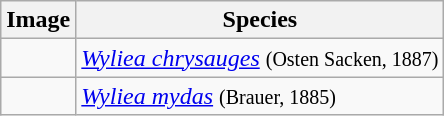<table class="wikitable">
<tr>
<th>Image</th>
<th>Species</th>
</tr>
<tr>
<td></td>
<td><em><a href='#'>Wyliea chrysauges</a></em> <small>(Osten Sacken, 1887)</small></td>
</tr>
<tr>
<td></td>
<td><em><a href='#'>Wyliea mydas</a></em> <small>(Brauer, 1885)</small></td>
</tr>
</table>
